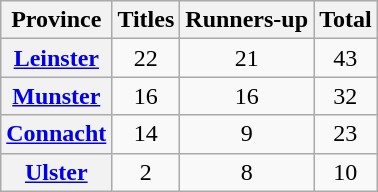<table class="wikitable plainrowheaders sortable">
<tr>
<th scope="col">Province</th>
<th scope="col">Titles</th>
<th scope="col">Runners-up</th>
<th scope="col">Total</th>
</tr>
<tr>
<th scope="row"> <a href='#'>Leinster</a></th>
<td align="center">22</td>
<td align="center">21</td>
<td align="center">43</td>
</tr>
<tr>
<th scope="row"> <a href='#'>Munster</a></th>
<td align="center">16</td>
<td align="center">16</td>
<td align="center">32</td>
</tr>
<tr>
<th scope="row"> <a href='#'>Connacht</a></th>
<td align="center">14</td>
<td align="center">9</td>
<td align="center">23</td>
</tr>
<tr>
<th scope="row"> <a href='#'>Ulster</a></th>
<td align="center">2</td>
<td align="center">8</td>
<td align="center">10</td>
</tr>
</table>
